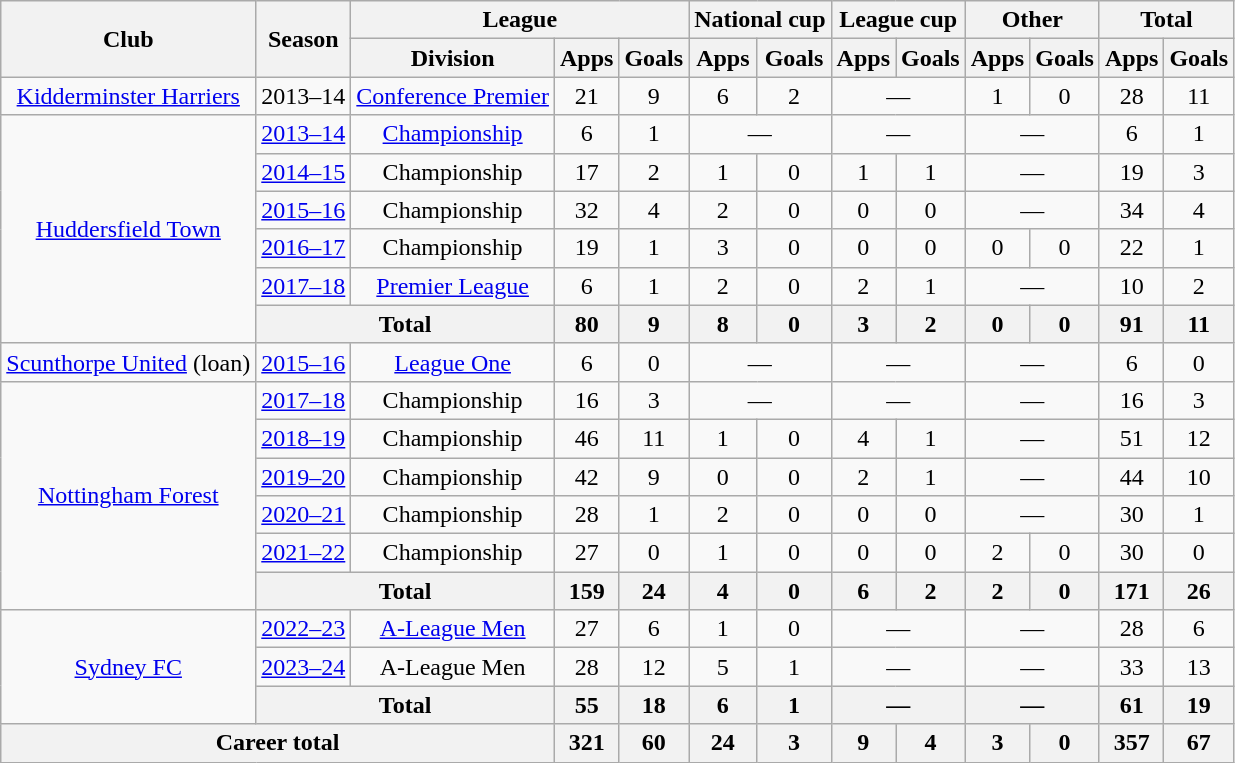<table class="wikitable" style="text-align: center;">
<tr>
<th rowspan="2">Club</th>
<th rowspan="2">Season</th>
<th colspan="3">League</th>
<th colspan="2">National cup</th>
<th colspan="2">League cup</th>
<th colspan="2">Other</th>
<th colspan="2">Total</th>
</tr>
<tr>
<th>Division</th>
<th>Apps</th>
<th>Goals</th>
<th>Apps</th>
<th>Goals</th>
<th>Apps</th>
<th>Goals</th>
<th>Apps</th>
<th>Goals</th>
<th>Apps</th>
<th>Goals</th>
</tr>
<tr>
<td><a href='#'>Kidderminster Harriers</a></td>
<td>2013–14</td>
<td><a href='#'>Conference Premier</a></td>
<td>21</td>
<td>9</td>
<td>6</td>
<td>2</td>
<td colspan="2">—</td>
<td>1</td>
<td>0</td>
<td>28</td>
<td>11</td>
</tr>
<tr>
<td rowspan="6"><a href='#'>Huddersfield Town</a></td>
<td><a href='#'>2013–14</a></td>
<td><a href='#'>Championship</a></td>
<td>6</td>
<td>1</td>
<td colspan="2">—</td>
<td colspan="2">—</td>
<td colspan="2">—</td>
<td>6</td>
<td>1</td>
</tr>
<tr>
<td><a href='#'>2014–15</a></td>
<td>Championship</td>
<td>17</td>
<td>2</td>
<td>1</td>
<td>0</td>
<td>1</td>
<td>1</td>
<td colspan="2">—</td>
<td>19</td>
<td>3</td>
</tr>
<tr>
<td><a href='#'>2015–16</a></td>
<td>Championship</td>
<td>32</td>
<td>4</td>
<td>2</td>
<td>0</td>
<td>0</td>
<td>0</td>
<td colspan="2">—</td>
<td>34</td>
<td>4</td>
</tr>
<tr>
<td><a href='#'>2016–17</a></td>
<td>Championship</td>
<td>19</td>
<td>1</td>
<td>3</td>
<td>0</td>
<td>0</td>
<td>0</td>
<td>0</td>
<td>0</td>
<td>22</td>
<td>1</td>
</tr>
<tr>
<td><a href='#'>2017–18</a></td>
<td><a href='#'>Premier League</a></td>
<td>6</td>
<td>1</td>
<td>2</td>
<td>0</td>
<td>2</td>
<td>1</td>
<td colspan="2">—</td>
<td>10</td>
<td>2</td>
</tr>
<tr>
<th colspan="2">Total</th>
<th>80</th>
<th>9</th>
<th>8</th>
<th>0</th>
<th>3</th>
<th>2</th>
<th>0</th>
<th>0</th>
<th>91</th>
<th>11</th>
</tr>
<tr>
<td><a href='#'>Scunthorpe United</a> (loan)</td>
<td><a href='#'>2015–16</a></td>
<td><a href='#'>League One</a></td>
<td>6</td>
<td>0</td>
<td colspan="2">—</td>
<td colspan="2">—</td>
<td colspan="2">—</td>
<td>6</td>
<td>0</td>
</tr>
<tr>
<td rowspan="6"><a href='#'>Nottingham Forest</a></td>
<td><a href='#'>2017–18</a></td>
<td>Championship</td>
<td>16</td>
<td>3</td>
<td colspan="2">—</td>
<td colspan="2">—</td>
<td colspan="2">—</td>
<td>16</td>
<td>3</td>
</tr>
<tr>
<td><a href='#'>2018–19</a></td>
<td>Championship</td>
<td>46</td>
<td>11</td>
<td>1</td>
<td>0</td>
<td>4</td>
<td>1</td>
<td colspan="2">—</td>
<td>51</td>
<td>12</td>
</tr>
<tr>
<td><a href='#'>2019–20</a></td>
<td>Championship</td>
<td>42</td>
<td>9</td>
<td>0</td>
<td>0</td>
<td>2</td>
<td>1</td>
<td colspan="2">—</td>
<td>44</td>
<td>10</td>
</tr>
<tr>
<td><a href='#'>2020–21</a></td>
<td>Championship</td>
<td>28</td>
<td>1</td>
<td>2</td>
<td>0</td>
<td>0</td>
<td>0</td>
<td colspan="2">—</td>
<td>30</td>
<td>1</td>
</tr>
<tr>
<td><a href='#'>2021–22</a></td>
<td>Championship</td>
<td>27</td>
<td>0</td>
<td>1</td>
<td>0</td>
<td>0</td>
<td>0</td>
<td>2</td>
<td>0</td>
<td>30</td>
<td>0</td>
</tr>
<tr>
<th colspan="2">Total</th>
<th>159</th>
<th>24</th>
<th>4</th>
<th>0</th>
<th>6</th>
<th>2</th>
<th>2</th>
<th>0</th>
<th>171</th>
<th>26</th>
</tr>
<tr>
<td rowspan="3"><a href='#'>Sydney FC</a></td>
<td><a href='#'>2022–23</a></td>
<td><a href='#'>A-League Men</a></td>
<td>27</td>
<td>6</td>
<td>1</td>
<td>0</td>
<td colspan="2">—</td>
<td colspan="2">—</td>
<td>28</td>
<td>6</td>
</tr>
<tr>
<td><a href='#'>2023–24</a></td>
<td>A-League Men</td>
<td>28</td>
<td>12</td>
<td>5</td>
<td>1</td>
<td colspan="2">—</td>
<td colspan="2">—</td>
<td>33</td>
<td>13</td>
</tr>
<tr>
<th colspan="2">Total</th>
<th>55</th>
<th>18</th>
<th>6</th>
<th>1</th>
<th colspan="2">—</th>
<th colspan="2">—</th>
<th>61</th>
<th>19</th>
</tr>
<tr>
<th colspan="3">Career total</th>
<th>321</th>
<th>60</th>
<th>24</th>
<th>3</th>
<th>9</th>
<th>4</th>
<th>3</th>
<th>0</th>
<th>357</th>
<th>67</th>
</tr>
</table>
